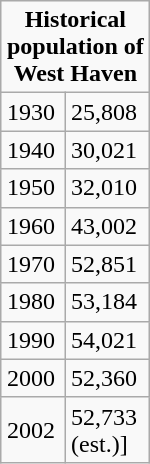<table class="wikitable" style="float:right;">
<tr>
<td align="center" colspan="2"><strong>Historical<br> population of<br> West Haven</strong></td>
</tr>
<tr>
<td>1930</td>
<td>25,808</td>
</tr>
<tr>
<td>1940</td>
<td>30,021</td>
</tr>
<tr>
<td>1950</td>
<td>32,010</td>
</tr>
<tr>
<td>1960</td>
<td>43,002</td>
</tr>
<tr>
<td>1970</td>
<td>52,851</td>
</tr>
<tr>
<td>1980</td>
<td>53,184</td>
</tr>
<tr>
<td>1990</td>
<td>54,021</td>
</tr>
<tr>
<td>2000</td>
<td>52,360</td>
</tr>
<tr>
<td>2002</td>
<td>52,733<br> (est.)]</td>
</tr>
</table>
